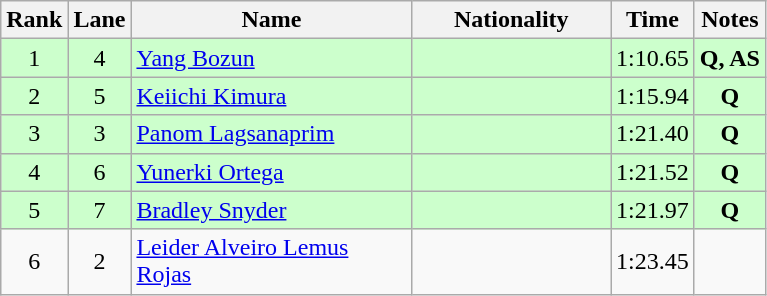<table class="wikitable sortable" style="text-align:center">
<tr>
<th>Rank</th>
<th>Lane</th>
<th style="width:180px">Name</th>
<th style="width:125px">Nationality</th>
<th>Time</th>
<th>Notes</th>
</tr>
<tr style="background:#cfc;">
<td>1</td>
<td>4</td>
<td style="text-align:left;"><a href='#'>Yang Bozun</a></td>
<td style="text-align:left;"></td>
<td>1:10.65</td>
<td><strong>Q, AS</strong></td>
</tr>
<tr style="background:#cfc;">
<td>2</td>
<td>5</td>
<td style="text-align:left;"><a href='#'>Keiichi Kimura</a></td>
<td style="text-align:left;"></td>
<td>1:15.94</td>
<td><strong>Q</strong></td>
</tr>
<tr style="background:#cfc;">
<td>3</td>
<td>3</td>
<td style="text-align:left;"><a href='#'>Panom Lagsanaprim</a></td>
<td style="text-align:left;"></td>
<td>1:21.40</td>
<td><strong>Q</strong></td>
</tr>
<tr style="background:#cfc;">
<td>4</td>
<td>6</td>
<td style="text-align:left;"><a href='#'>Yunerki Ortega</a></td>
<td style="text-align:left;"></td>
<td>1:21.52</td>
<td><strong>Q</strong></td>
</tr>
<tr style="background:#cfc;">
<td>5</td>
<td>7</td>
<td style="text-align:left;"><a href='#'>Bradley Snyder</a></td>
<td style="text-align:left;"></td>
<td>1:21.97</td>
<td><strong>Q</strong></td>
</tr>
<tr>
<td>6</td>
<td>2</td>
<td style="text-align:left;"><a href='#'>Leider Alveiro Lemus Rojas</a></td>
<td style="text-align:left;"></td>
<td>1:23.45</td>
<td></td>
</tr>
</table>
